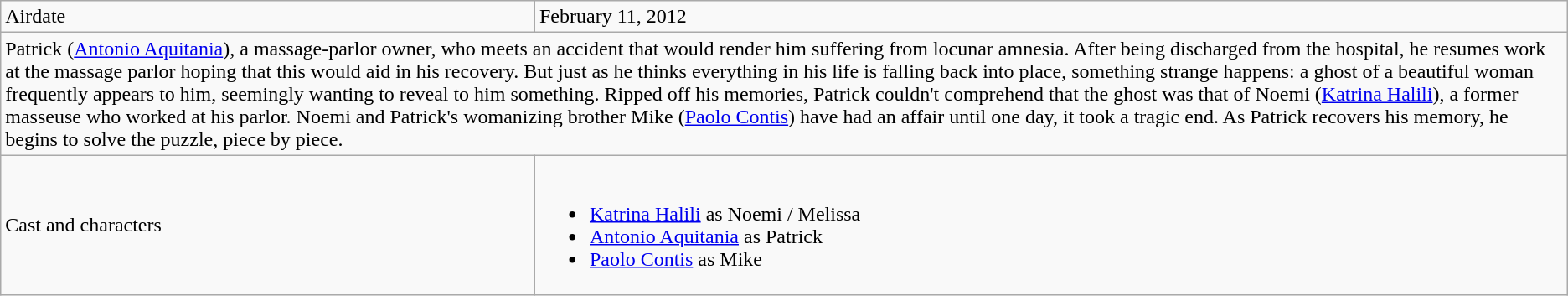<table class="wikitable">
<tr>
<td>Airdate</td>
<td>February 11, 2012</td>
</tr>
<tr>
<td colspan="2">Patrick (<a href='#'>Antonio Aquitania</a>), a massage-parlor owner, who meets an accident that would render him suffering from locunar amnesia. After being discharged from the hospital, he resumes work at the massage parlor hoping that this would aid in his recovery.  But just as he thinks everything in his life is falling back into place, something strange happens: a ghost of a beautiful woman frequently appears to him, seemingly wanting to reveal to him something.  Ripped off his memories, Patrick couldn't comprehend that the ghost was that of Noemi (<a href='#'>Katrina Halili</a>), a former masseuse who worked at his parlor.  Noemi and Patrick's womanizing brother Mike (<a href='#'>Paolo Contis</a>) have had an affair until one day, it took a tragic end.  As Patrick recovers his memory, he begins to solve the puzzle, piece by piece.</td>
</tr>
<tr>
<td>Cast and characters</td>
<td><br><ul><li><a href='#'>Katrina Halili</a> as Noemi / Melissa</li><li><a href='#'>Antonio Aquitania</a> as Patrick</li><li><a href='#'>Paolo Contis</a> as Mike</li></ul></td>
</tr>
</table>
